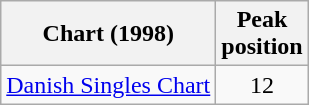<table class="wikitable">
<tr>
<th>Chart (1998)</th>
<th>Peak<br>position</th>
</tr>
<tr>
<td><a href='#'>Danish Singles Chart</a></td>
<td align="center">12</td>
</tr>
</table>
